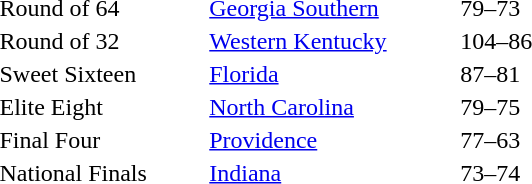<table style="border:'1' 'solid' 'gray' " width="380" align="left">
<tr>
</tr>
<tr>
<td>Round of 64</td>
<td><a href='#'>Georgia Southern</a></td>
<td>79–73</td>
</tr>
<tr>
<td>Round of 32</td>
<td><a href='#'>Western Kentucky</a></td>
<td>104–86</td>
</tr>
<tr>
<td>Sweet Sixteen</td>
<td><a href='#'>Florida</a></td>
<td>87–81</td>
</tr>
<tr>
<td>Elite Eight</td>
<td><a href='#'>North Carolina</a></td>
<td>79–75</td>
</tr>
<tr>
<td>Final Four</td>
<td><a href='#'>Providence</a></td>
<td>77–63</td>
</tr>
<tr>
<td>National Finals</td>
<td><a href='#'>Indiana</a></td>
<td>73–74</td>
</tr>
</table>
